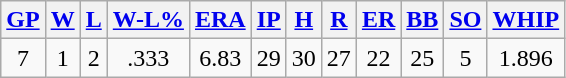<table class="wikitable">
<tr>
<th><a href='#'>GP</a></th>
<th><a href='#'>W</a></th>
<th><a href='#'>L</a></th>
<th><a href='#'>W-L%</a></th>
<th><a href='#'>ERA</a></th>
<th><a href='#'>IP</a></th>
<th><a href='#'>H</a></th>
<th><a href='#'>R</a></th>
<th><a href='#'>ER</a></th>
<th><a href='#'>BB</a></th>
<th><a href='#'>SO</a></th>
<th><a href='#'>WHIP</a></th>
</tr>
<tr align=center>
<td>7</td>
<td>1</td>
<td>2</td>
<td>.333</td>
<td>6.83</td>
<td>29</td>
<td>30</td>
<td>27</td>
<td>22</td>
<td>25</td>
<td>5</td>
<td>1.896</td>
</tr>
</table>
